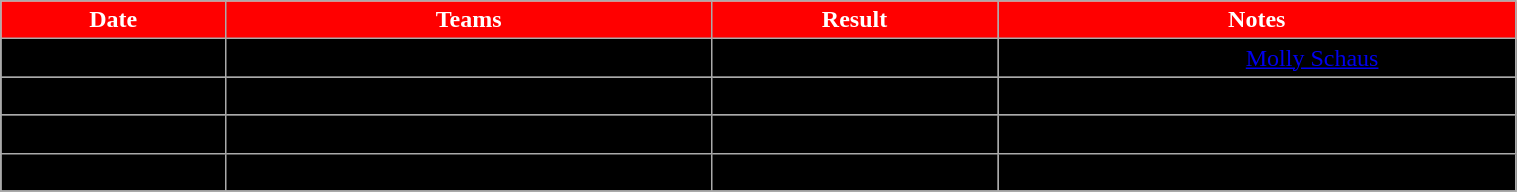<table class="wikitable" width="80%">
<tr align="center">
<th style="background:red;color:#FFFFFF;">Date</th>
<th style="background:red;color:#FFFFFF;">Teams</th>
<th style="background:red;color:#FFFFFF;">Result</th>
<th style="background:red;color:#FFFFFF;">Notes</th>
</tr>
<tr align="center" bgcolor=" ">
<td>August 28</td>
<td>USA vs. Canada</td>
<td>USA, 4-0</td>
<td>Shutout by <a href='#'>Molly Schaus</a></td>
</tr>
<tr align="center" bgcolor=" ">
<td>August 28</td>
<td>Sweden vs. Russia</td>
<td>Sweden, 4-3</td>
<td></td>
</tr>
<tr align="center" bgcolor=" ">
<td>August 28</td>
<td>Finland vs. Switzerland</td>
<td>Finland, 12-0</td>
<td></td>
</tr>
<tr align="center" bgcolor=" ">
<td>August 28</td>
<td>Slovakia vs. Japan</td>
<td>Slovakia, 4-0</td>
<td></td>
</tr>
<tr align="center" bgcolor=" ">
</tr>
</table>
